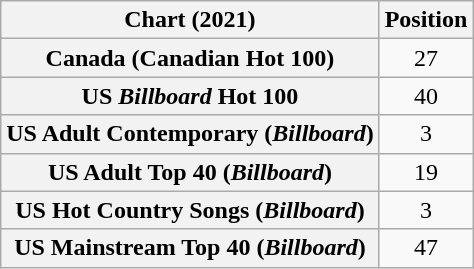<table class="wikitable sortable plainrowheaders" style="text-align:center">
<tr>
<th>Chart (2021)</th>
<th>Position</th>
</tr>
<tr>
<th scope="row">Canada (Canadian Hot 100)</th>
<td>27</td>
</tr>
<tr>
<th scope="row">US <em>Billboard</em> Hot 100</th>
<td>40</td>
</tr>
<tr>
<th scope="row">US Adult Contemporary (<em>Billboard</em>)</th>
<td>3</td>
</tr>
<tr>
<th scope="row">US Adult Top 40 (<em>Billboard</em>)</th>
<td>19</td>
</tr>
<tr>
<th scope="row">US Hot Country Songs (<em>Billboard</em>)</th>
<td>3</td>
</tr>
<tr>
<th scope="row">US Mainstream Top 40 (<em>Billboard</em>)</th>
<td>47</td>
</tr>
</table>
